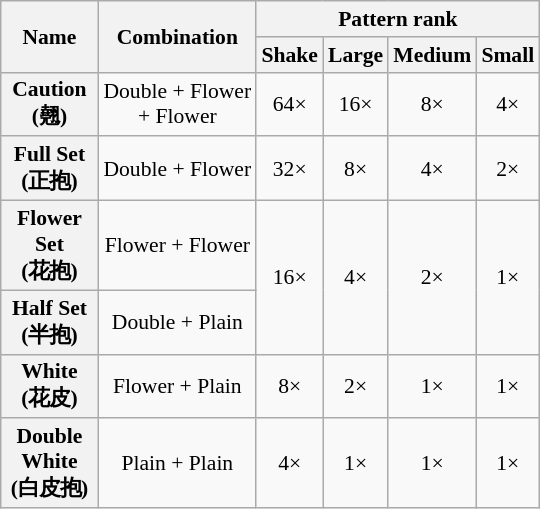<table class="wikitable floatright" style="font-size:90%;text-align:center;width:25em;">
<tr>
<th rowspan=2>Name</th>
<th rowspan=2>Combination</th>
<th colspan=4>Pattern rank</th>
</tr>
<tr>
<th>Shake</th>
<th>Large</th>
<th>Medium</th>
<th>Small</th>
</tr>
<tr>
<th>Caution<br>(翹)</th>
<td>Double + Flower + Flower</td>
<td>64×</td>
<td>16×</td>
<td>8×</td>
<td>4×</td>
</tr>
<tr>
<th>Full Set<br>(正抱)</th>
<td>Double + Flower</td>
<td>32×</td>
<td>8×</td>
<td>4×</td>
<td>2×</td>
</tr>
<tr>
<th>Flower Set<br>(花抱)</th>
<td>Flower + Flower</td>
<td rowspan=2>16×</td>
<td rowspan=2>4×</td>
<td rowspan=2>2×</td>
<td rowspan=2>1×</td>
</tr>
<tr>
<th>Half Set<br>(半抱)</th>
<td>Double + Plain</td>
</tr>
<tr>
<th>White<br>(花皮)</th>
<td>Flower + Plain</td>
<td>8×</td>
<td>2×</td>
<td>1×</td>
<td>1×</td>
</tr>
<tr>
<th>Double White<br>(白皮抱)</th>
<td>Plain + Plain</td>
<td>4×</td>
<td>1×</td>
<td>1×</td>
<td>1×</td>
</tr>
</table>
